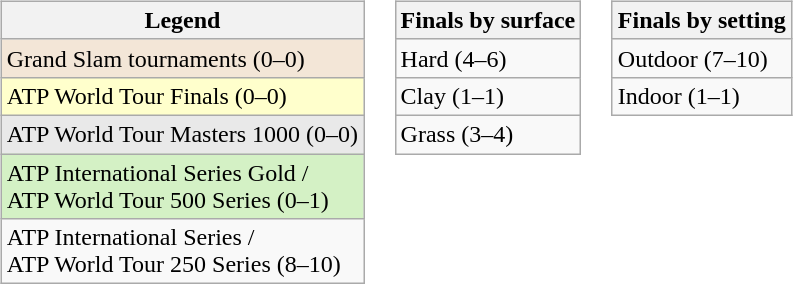<table>
<tr valign=top>
<td><br><table class=wikitable>
<tr>
<th>Legend</th>
</tr>
<tr style=background:#f3e6d7>
<td>Grand Slam tournaments (0–0)</td>
</tr>
<tr style=background:#ffffcc>
<td>ATP World Tour Finals (0–0)</td>
</tr>
<tr style=background:#e9e9e9>
<td>ATP World Tour Masters 1000 (0–0)</td>
</tr>
<tr style=background:#d4f1c5>
<td>ATP International Series Gold / <br> ATP World Tour 500 Series (0–1)</td>
</tr>
<tr>
<td>ATP International Series / <br> ATP World Tour 250 Series (8–10)</td>
</tr>
</table>
</td>
<td><br><table class=wikitable>
<tr>
<th>Finals by surface</th>
</tr>
<tr>
<td>Hard (4–6)</td>
</tr>
<tr>
<td>Clay (1–1)</td>
</tr>
<tr>
<td>Grass (3–4)</td>
</tr>
</table>
</td>
<td><br><table class=wikitable>
<tr>
<th>Finals by setting</th>
</tr>
<tr>
<td>Outdoor (7–10)</td>
</tr>
<tr>
<td>Indoor (1–1)</td>
</tr>
</table>
</td>
</tr>
</table>
